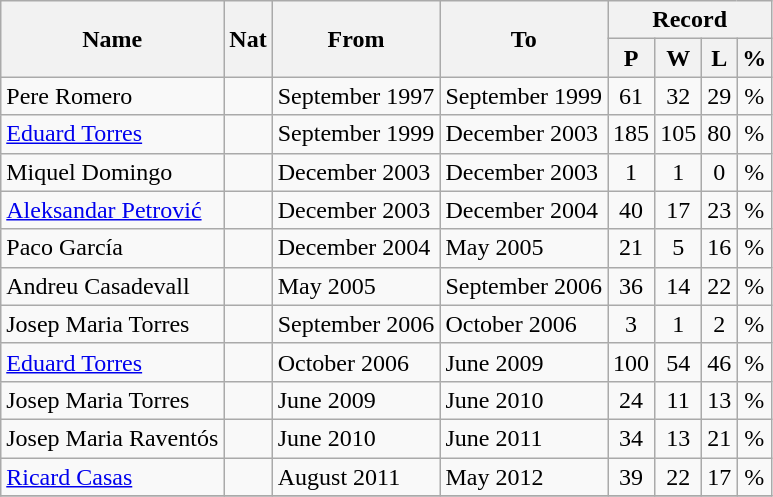<table class="wikitable" style="text-align: center">
<tr>
<th rowspan="2">Name</th>
<th rowspan="2">Nat</th>
<th rowspan="2">From</th>
<th rowspan="2">To</th>
<th colspan="4">Record</th>
</tr>
<tr>
<th>P</th>
<th>W</th>
<th>L</th>
<th>%</th>
</tr>
<tr>
<td align=left>Pere Romero</td>
<td></td>
<td align=left>September 1997</td>
<td align=left>September 1999</td>
<td>61</td>
<td>32</td>
<td>29</td>
<td>%</td>
</tr>
<tr>
<td align=left><a href='#'>Eduard Torres</a></td>
<td></td>
<td align=left>September 1999</td>
<td align=left>December 2003</td>
<td>185</td>
<td>105</td>
<td>80</td>
<td>%</td>
</tr>
<tr>
<td align=left>Miquel Domingo</td>
<td></td>
<td align=left>December 2003</td>
<td align=left>December 2003</td>
<td>1</td>
<td>1</td>
<td>0</td>
<td>%</td>
</tr>
<tr>
<td align=left><a href='#'>Aleksandar Petrović</a></td>
<td></td>
<td align=left>December 2003</td>
<td align=left>December 2004</td>
<td>40</td>
<td>17</td>
<td>23</td>
<td>%</td>
</tr>
<tr>
<td align=left>Paco García</td>
<td></td>
<td align=left>December 2004</td>
<td align=left>May 2005</td>
<td>21</td>
<td>5</td>
<td>16</td>
<td>%</td>
</tr>
<tr>
<td align=left>Andreu Casadevall</td>
<td></td>
<td align=left>May 2005</td>
<td align=left>September 2006</td>
<td>36</td>
<td>14</td>
<td>22</td>
<td>%</td>
</tr>
<tr>
<td align=left>Josep Maria Torres</td>
<td></td>
<td align=left>September 2006</td>
<td align=left>October 2006</td>
<td>3</td>
<td>1</td>
<td>2</td>
<td>%</td>
</tr>
<tr>
<td align=left><a href='#'>Eduard Torres</a></td>
<td></td>
<td align=left>October 2006</td>
<td align=left>June 2009</td>
<td>100</td>
<td>54</td>
<td>46</td>
<td>%</td>
</tr>
<tr>
<td align=left>Josep Maria Torres</td>
<td></td>
<td align=left>June 2009</td>
<td align=left>June 2010</td>
<td>24</td>
<td>11</td>
<td>13</td>
<td>%</td>
</tr>
<tr>
<td align=left>Josep Maria Raventós</td>
<td></td>
<td align=left>June 2010</td>
<td align=left>June 2011</td>
<td>34</td>
<td>13</td>
<td>21</td>
<td>%</td>
</tr>
<tr>
<td align=left><a href='#'>Ricard Casas</a></td>
<td></td>
<td align=left>August 2011</td>
<td align=left>May 2012</td>
<td>39</td>
<td>22</td>
<td>17</td>
<td>%</td>
</tr>
<tr>
</tr>
</table>
